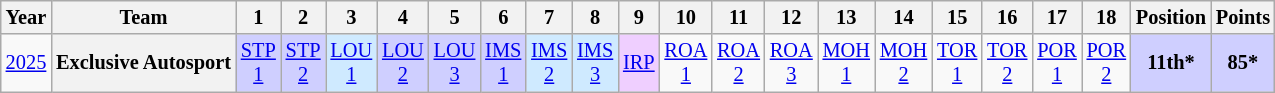<table class="wikitable" style="text-align:center; font-size:85%">
<tr>
<th>Year</th>
<th>Team</th>
<th>1</th>
<th>2</th>
<th>3</th>
<th>4</th>
<th>5</th>
<th>6</th>
<th>7</th>
<th>8</th>
<th>9</th>
<th>10</th>
<th>11</th>
<th>12</th>
<th>13</th>
<th>14</th>
<th>15</th>
<th>16</th>
<th>17</th>
<th>18</th>
<th>Position</th>
<th>Points</th>
</tr>
<tr>
<td><a href='#'>2025</a></td>
<th>Exclusive Autosport</th>
<td style="background:#CFCFFF;"><a href='#'>STP<br>1</a><br></td>
<td style="background:#CFCFFF;"><a href='#'>STP<br>2</a><br></td>
<td style="background:#CFEAFF;"><a href='#'>LOU<br>1</a><br></td>
<td style="background:#CFCFFF;"><a href='#'>LOU<br>2</a><br></td>
<td style="background:#CFCFFF;"><a href='#'>LOU<br>3</a><br></td>
<td style="background:#CFCFFF;"><a href='#'>IMS<br>1</a><br></td>
<td style="background:#CFEAFF;"><a href='#'>IMS<br>2</a><br></td>
<td style="background:#CFEAFF;"><a href='#'>IMS<br>3</a><br></td>
<td style="background:#EFCFFF;"><a href='#'>IRP</a><br></td>
<td><a href='#'>ROA<br>1</a></td>
<td><a href='#'>ROA<br>2</a></td>
<td><a href='#'>ROA<br>3</a></td>
<td><a href='#'>MOH<br>1</a></td>
<td><a href='#'>MOH<br>2</a></td>
<td><a href='#'>TOR<br>1</a></td>
<td><a href='#'>TOR<br>2</a></td>
<td><a href='#'>POR<br>1</a></td>
<td><a href='#'>POR<br>2</a></td>
<th style="background:#CFCFFF;">11th*</th>
<th style="background:#CFCFFF;">85*</th>
</tr>
</table>
